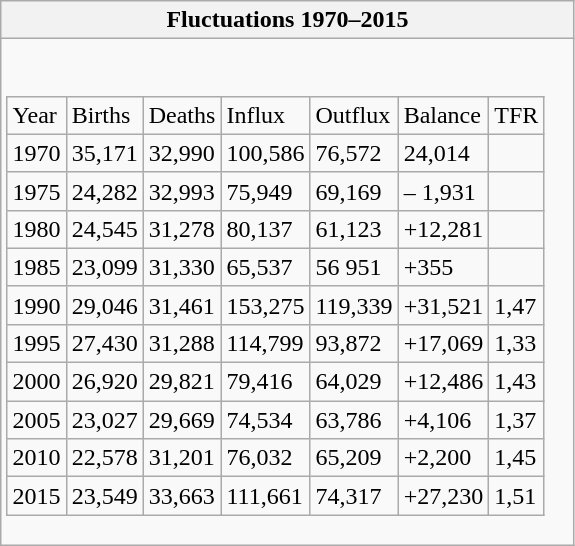<table class="collapsible collapsed wikitable">
<tr>
<th>Fluctuations 1970–2015</th>
</tr>
<tr>
<td><br><table class="wikitable">
<tr>
<td>Year</td>
<td>Births</td>
<td>Deaths</td>
<td>Influx</td>
<td>Outflux</td>
<td>Balance</td>
<td>TFR</td>
</tr>
<tr>
<td>1970</td>
<td>35,171</td>
<td>32,990</td>
<td>100,586</td>
<td>76,572</td>
<td>24,014</td>
<td></td>
</tr>
<tr>
<td>1975</td>
<td>24,282</td>
<td>32,993</td>
<td>75,949</td>
<td>69,169</td>
<td>– 1,931</td>
<td></td>
</tr>
<tr>
<td>1980</td>
<td>24,545</td>
<td>31,278</td>
<td>80,137</td>
<td>61,123</td>
<td>+12,281</td>
<td></td>
</tr>
<tr>
<td>1985</td>
<td>23,099</td>
<td>31,330</td>
<td>65,537</td>
<td>56 951</td>
<td>+355</td>
<td></td>
</tr>
<tr>
<td>1990</td>
<td>29,046</td>
<td>31,461</td>
<td>153,275</td>
<td>119,339</td>
<td>+31,521</td>
<td>1,47</td>
</tr>
<tr>
<td>1995</td>
<td>27,430</td>
<td>31,288</td>
<td>114,799</td>
<td>93,872</td>
<td>+17,069</td>
<td>1,33</td>
</tr>
<tr>
<td>2000</td>
<td>26,920</td>
<td>29,821</td>
<td>79,416</td>
<td>64,029</td>
<td>+12,486</td>
<td>1,43</td>
</tr>
<tr>
<td>2005</td>
<td>23,027</td>
<td>29,669</td>
<td>74,534</td>
<td>63,786</td>
<td>+4,106</td>
<td>1,37</td>
</tr>
<tr>
<td>2010</td>
<td>22,578</td>
<td>31,201</td>
<td>76,032</td>
<td>65,209</td>
<td>+2,200</td>
<td>1,45</td>
</tr>
<tr>
<td>2015</td>
<td>23,549</td>
<td>33,663</td>
<td>111,661</td>
<td>74,317</td>
<td>+27,230</td>
<td>1,51</td>
</tr>
</table>
</td>
</tr>
</table>
